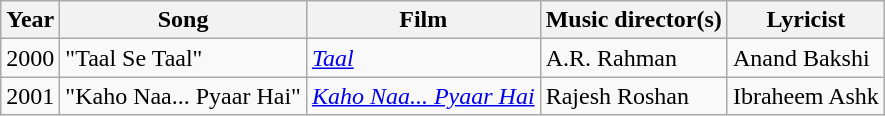<table class="wikitable sortable">
<tr>
<th>Year</th>
<th>Song</th>
<th>Film</th>
<th>Music director(s)</th>
<th>Lyricist</th>
</tr>
<tr>
<td>2000</td>
<td>"Taal Se Taal"</td>
<td><em><a href='#'>Taal</a></em></td>
<td>A.R. Rahman</td>
<td>Anand Bakshi</td>
</tr>
<tr>
<td>2001</td>
<td>"Kaho Naa... Pyaar Hai"</td>
<td><em><a href='#'>Kaho Naa... Pyaar Hai</a></em></td>
<td>Rajesh Roshan</td>
<td>Ibraheem Ashk</td>
</tr>
</table>
